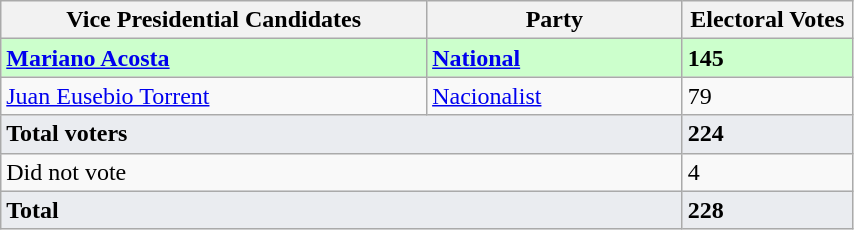<table class="wikitable" width="45%">
<tr>
<th width="50%">Vice Presidential Candidates</th>
<th width="30%">Party</th>
<th width="20%">Electoral Votes</th>
</tr>
<tr style="background:#cfc;">
<td><strong><a href='#'>Mariano Acosta</a></strong></td>
<td><strong><a href='#'>National</a></strong></td>
<td><strong>145</strong></td>
</tr>
<tr>
<td><a href='#'>Juan Eusebio Torrent</a></td>
<td><a href='#'>Nacionalist</a></td>
<td>79</td>
</tr>
<tr style="background:#EAECF0;">
<td colspan=2><strong>Total voters</strong></td>
<td><strong>224</strong></td>
</tr>
<tr>
<td colspan=2>Did not vote</td>
<td>4</td>
</tr>
<tr style="background:#EAECF0;">
<td colspan=2><strong>Total</strong></td>
<td><strong>228</strong></td>
</tr>
</table>
